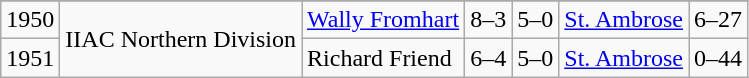<table class="wikitable">
<tr>
</tr>
<tr>
<td>1950</td>
<td rowspan=2>IIAC Northern Division</td>
<td><a href='#'>Wally Fromhart</a></td>
<td>8–3</td>
<td>5–0</td>
<td><a href='#'>St. Ambrose</a></td>
<td>6–27</td>
</tr>
<tr>
<td>1951</td>
<td>Richard Friend</td>
<td>6–4</td>
<td>5–0</td>
<td><a href='#'>St. Ambrose</a></td>
<td>0–44</td>
</tr>
</table>
